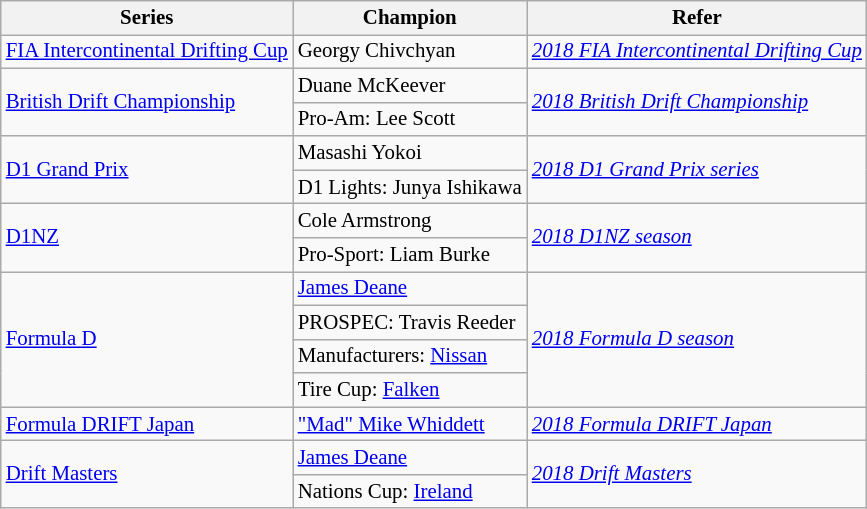<table class="wikitable" style="font-size:87%">
<tr>
<th>Series</th>
<th>Champion</th>
<th>Refer</th>
</tr>
<tr>
<td><a href='#'>FIA Intercontinental Drifting Cup</a></td>
<td> Georgy Chivchyan</td>
<td><em><a href='#'>2018 FIA Intercontinental Drifting Cup</a></em></td>
</tr>
<tr>
<td rowspan=2><a href='#'>British Drift Championship</a></td>
<td> Duane McKeever</td>
<td rowspan=2><em><a href='#'>2018 British Drift Championship</a></em></td>
</tr>
<tr>
<td>Pro-Am:  Lee Scott</td>
</tr>
<tr>
<td rowspan=2><a href='#'>D1 Grand Prix</a></td>
<td> Masashi Yokoi</td>
<td rowspan=2><em><a href='#'>2018 D1 Grand Prix series</a></em></td>
</tr>
<tr>
<td>D1 Lights:  Junya Ishikawa</td>
</tr>
<tr>
<td rowspan="2"><a href='#'>D1NZ</a></td>
<td> Cole Armstrong</td>
<td rowspan="2"><em><a href='#'>2018 D1NZ season</a></em></td>
</tr>
<tr>
<td>Pro-Sport:  Liam Burke</td>
</tr>
<tr>
<td rowspan=4><a href='#'>Formula D</a></td>
<td> <a href='#'>James Deane</a></td>
<td rowspan=4><em><a href='#'>2018 Formula D season</a></em></td>
</tr>
<tr>
<td>PROSPEC:  Travis Reeder</td>
</tr>
<tr>
<td>Manufacturers:  <a href='#'>Nissan</a></td>
</tr>
<tr>
<td>Tire Cup:  <a href='#'>Falken</a></td>
</tr>
<tr>
<td><a href='#'>Formula DRIFT Japan</a></td>
<td> <a href='#'>"Mad" Mike Whiddett</a></td>
<td><em><a href='#'>2018 Formula DRIFT Japan</a></em></td>
</tr>
<tr>
<td rowspan=2><a href='#'>Drift Masters</a></td>
<td> <a href='#'>James Deane</a></td>
<td rowspan=2><em><a href='#'>2018 Drift Masters</a></em></td>
</tr>
<tr>
<td>Nations Cup:  <a href='#'>Ireland</a></td>
</tr>
</table>
